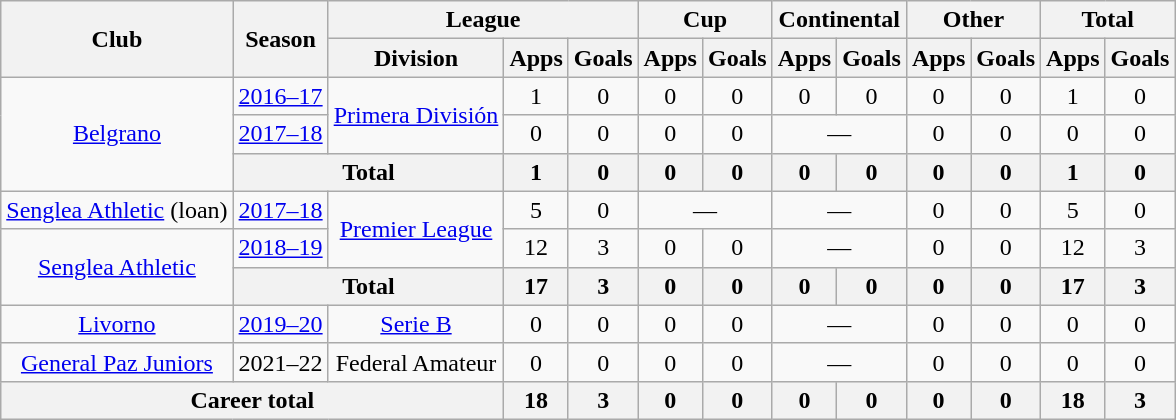<table class="wikitable" style="text-align:center">
<tr>
<th rowspan="2">Club</th>
<th rowspan="2">Season</th>
<th colspan="3">League</th>
<th colspan="2">Cup</th>
<th colspan="2">Continental</th>
<th colspan="2">Other</th>
<th colspan="2">Total</th>
</tr>
<tr>
<th>Division</th>
<th>Apps</th>
<th>Goals</th>
<th>Apps</th>
<th>Goals</th>
<th>Apps</th>
<th>Goals</th>
<th>Apps</th>
<th>Goals</th>
<th>Apps</th>
<th>Goals</th>
</tr>
<tr>
<td rowspan="3"><a href='#'>Belgrano</a></td>
<td><a href='#'>2016–17</a></td>
<td rowspan="2"><a href='#'>Primera División</a></td>
<td>1</td>
<td>0</td>
<td>0</td>
<td>0</td>
<td>0</td>
<td>0</td>
<td>0</td>
<td>0</td>
<td>1</td>
<td>0</td>
</tr>
<tr>
<td><a href='#'>2017–18</a></td>
<td>0</td>
<td>0</td>
<td>0</td>
<td>0</td>
<td colspan="2">—</td>
<td>0</td>
<td>0</td>
<td>0</td>
<td>0</td>
</tr>
<tr>
<th colspan="2">Total</th>
<th>1</th>
<th>0</th>
<th>0</th>
<th>0</th>
<th>0</th>
<th>0</th>
<th>0</th>
<th>0</th>
<th>1</th>
<th>0</th>
</tr>
<tr>
<td rowspan="1"><a href='#'>Senglea Athletic</a> (loan)</td>
<td><a href='#'>2017–18</a></td>
<td rowspan="2"><a href='#'>Premier League</a></td>
<td>5</td>
<td>0</td>
<td colspan="2">—</td>
<td colspan="2">—</td>
<td>0</td>
<td>0</td>
<td>5</td>
<td>0</td>
</tr>
<tr>
<td rowspan="2"><a href='#'>Senglea Athletic</a></td>
<td><a href='#'>2018–19</a></td>
<td>12</td>
<td>3</td>
<td>0</td>
<td>0</td>
<td colspan="2">—</td>
<td>0</td>
<td>0</td>
<td>12</td>
<td>3</td>
</tr>
<tr>
<th colspan="2">Total</th>
<th>17</th>
<th>3</th>
<th>0</th>
<th>0</th>
<th>0</th>
<th>0</th>
<th>0</th>
<th>0</th>
<th>17</th>
<th>3</th>
</tr>
<tr>
<td rowspan="1"><a href='#'>Livorno</a></td>
<td><a href='#'>2019–20</a></td>
<td rowspan="1"><a href='#'>Serie B</a></td>
<td>0</td>
<td>0</td>
<td>0</td>
<td>0</td>
<td colspan="2">—</td>
<td>0</td>
<td>0</td>
<td>0</td>
<td>0</td>
</tr>
<tr>
<td rowspan="1"><a href='#'>General Paz Juniors</a></td>
<td>2021–22</td>
<td rowspan="1">Federal Amateur</td>
<td>0</td>
<td>0</td>
<td>0</td>
<td>0</td>
<td colspan="2">—</td>
<td>0</td>
<td>0</td>
<td>0</td>
<td>0</td>
</tr>
<tr>
<th colspan="3">Career total</th>
<th>18</th>
<th>3</th>
<th>0</th>
<th>0</th>
<th>0</th>
<th>0</th>
<th>0</th>
<th>0</th>
<th>18</th>
<th>3</th>
</tr>
</table>
